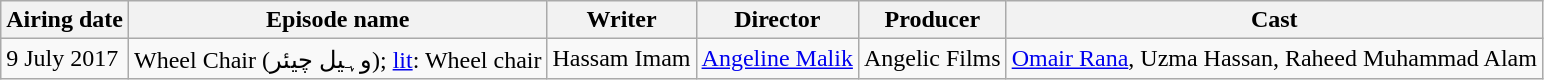<table class="wikitable plainrowheaders">
<tr>
<th>Airing date</th>
<th>Episode name</th>
<th>Writer</th>
<th>Director</th>
<th>Producer</th>
<th>Cast</th>
</tr>
<tr>
<td>9 July 2017</td>
<td>Wheel Chair (وہیل چیئر); <a href='#'>lit</a>: Wheel chair</td>
<td>Hassam Imam</td>
<td><a href='#'>Angeline Malik</a></td>
<td>Angelic Films</td>
<td><a href='#'>Omair Rana</a>, Uzma Hassan, Raheed Muhammad Alam</td>
</tr>
</table>
